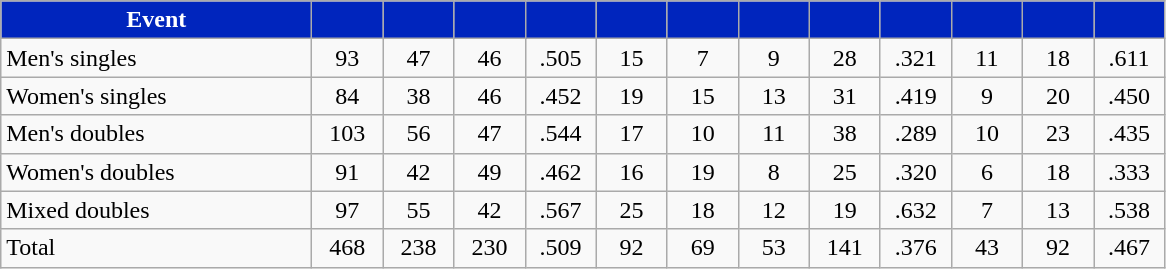<table class="wikitable" style="text-align:center">
<tr>
<th style="background:#0025BD; color:white" width="200px">Event</th>
<th style="background:#0025BD; color:white" width="40px"></th>
<th style="background:#0025BD; color:white" width="40px"></th>
<th style="background:#0025BD; color:white" width="40px"></th>
<th style="background:#0025BD; color:white" width="40px"></th>
<th style="background:#0025BD; color:white" width="40px"></th>
<th style="background:#0025BD; color:white" width="40px"></th>
<th style="background:#0025BD; color:white" width="40px"></th>
<th style="background:#0025BD; color:white" width="40px"></th>
<th style="background:#0025BD; color:white" width="40px"></th>
<th style="background:#0025BD; color:white" width="40px"></th>
<th style="background:#0025BD; color:white" width="40px"></th>
<th style="background:#0025BD; color:white" width="40px"></th>
</tr>
<tr>
<td style="text-align:left">Men's singles</td>
<td>93</td>
<td>47</td>
<td>46</td>
<td>.505</td>
<td>15</td>
<td>7</td>
<td>9</td>
<td>28</td>
<td>.321</td>
<td>11</td>
<td>18</td>
<td>.611</td>
</tr>
<tr>
<td style="text-align:left">Women's singles</td>
<td>84</td>
<td>38</td>
<td>46</td>
<td>.452</td>
<td>19</td>
<td>15</td>
<td>13</td>
<td>31</td>
<td>.419</td>
<td>9</td>
<td>20</td>
<td>.450</td>
</tr>
<tr>
<td style="text-align:left">Men's doubles</td>
<td>103</td>
<td>56</td>
<td>47</td>
<td>.544</td>
<td>17</td>
<td>10</td>
<td>11</td>
<td>38</td>
<td>.289</td>
<td>10</td>
<td>23</td>
<td>.435</td>
</tr>
<tr>
<td style="text-align:left">Women's doubles</td>
<td>91</td>
<td>42</td>
<td>49</td>
<td>.462</td>
<td>16</td>
<td>19</td>
<td>8</td>
<td>25</td>
<td>.320</td>
<td>6</td>
<td>18</td>
<td>.333</td>
</tr>
<tr>
<td style="text-align:left">Mixed doubles</td>
<td>97</td>
<td>55</td>
<td>42</td>
<td>.567</td>
<td>25</td>
<td>18</td>
<td>12</td>
<td>19</td>
<td>.632</td>
<td>7</td>
<td>13</td>
<td>.538</td>
</tr>
<tr>
<td style="text-align:left">Total</td>
<td>468</td>
<td>238</td>
<td>230</td>
<td>.509</td>
<td>92</td>
<td>69</td>
<td>53</td>
<td>141</td>
<td>.376</td>
<td>43</td>
<td>92</td>
<td>.467</td>
</tr>
</table>
